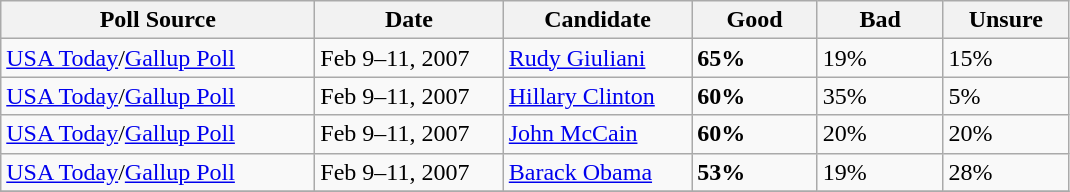<table class="wikitable sortable">
<tr>
<th width="25%">Poll Source</th>
<th width="15%">Date</th>
<th width="15%">Candidate</th>
<th width="10%">Good</th>
<th width="10%">Bad</th>
<th width="10%">Unsure</th>
</tr>
<tr>
<td><a href='#'>USA Today</a>/<a href='#'>Gallup Poll</a></td>
<td>Feb 9–11, 2007</td>
<td><a href='#'>Rudy Giuliani</a></td>
<td><strong>65%</strong></td>
<td>19%</td>
<td>15%</td>
</tr>
<tr>
<td><a href='#'>USA Today</a>/<a href='#'>Gallup Poll</a></td>
<td>Feb 9–11, 2007</td>
<td><a href='#'>Hillary Clinton</a></td>
<td><strong>60%</strong></td>
<td>35%</td>
<td>5%</td>
</tr>
<tr>
<td><a href='#'>USA Today</a>/<a href='#'>Gallup Poll</a></td>
<td>Feb 9–11, 2007</td>
<td><a href='#'>John McCain</a></td>
<td><strong>60%</strong></td>
<td>20%</td>
<td>20%</td>
</tr>
<tr>
<td><a href='#'>USA Today</a>/<a href='#'>Gallup Poll</a></td>
<td>Feb 9–11, 2007</td>
<td><a href='#'>Barack Obama</a></td>
<td><strong>53%</strong></td>
<td>19%</td>
<td>28%</td>
</tr>
<tr>
</tr>
</table>
